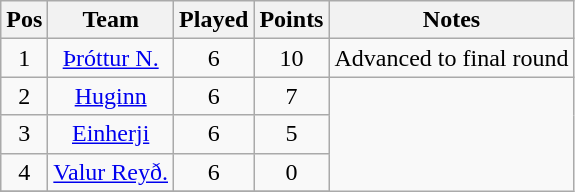<table class="wikitable" style="text-align: center;">
<tr>
<th>Pos</th>
<th>Team</th>
<th>Played</th>
<th>Points</th>
<th>Notes</th>
</tr>
<tr>
<td>1</td>
<td><a href='#'>Þróttur N.</a></td>
<td>6</td>
<td>10</td>
<td align="center" rowspan="1">Advanced to final round</td>
</tr>
<tr>
<td>2</td>
<td><a href='#'>Huginn</a></td>
<td>6</td>
<td>7</td>
</tr>
<tr>
<td>3</td>
<td><a href='#'>Einherji</a></td>
<td>6</td>
<td>5</td>
</tr>
<tr>
<td>4</td>
<td><a href='#'>Valur Reyð.</a></td>
<td>6</td>
<td>0</td>
</tr>
<tr>
</tr>
</table>
